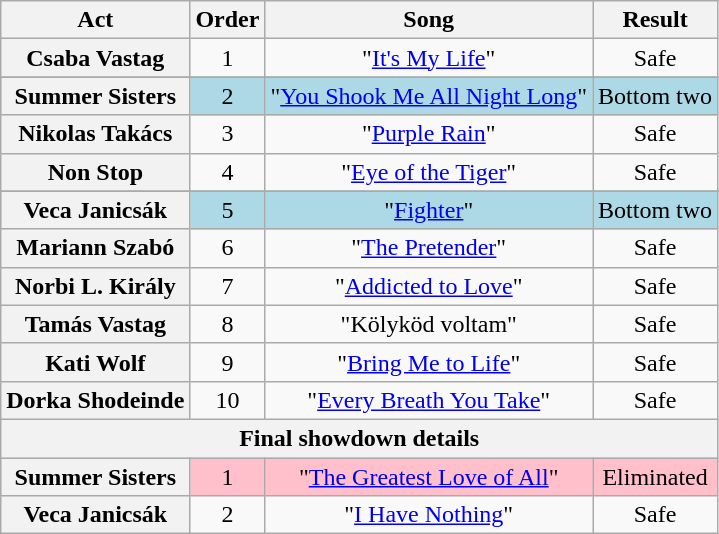<table class="wikitable" style="text-align:center;">
<tr>
<th scope="col">Act</th>
<th scope="col">Order</th>
<th scope="col">Song</th>
<th scope="col">Result</th>
</tr>
<tr>
<th scope="row">Csaba Vastag</th>
<td>1</td>
<td>"<a href='#'>It's My Life</a>"</td>
<td>Safe</td>
</tr>
<tr>
</tr>
<tr bgcolor="lightblue">
<th scope="row">Summer Sisters</th>
<td>2</td>
<td>"<a href='#'>You Shook Me All Night Long</a>"</td>
<td>Bottom two</td>
</tr>
<tr>
<th scope="row">Nikolas Takács</th>
<td>3</td>
<td>"<a href='#'>Purple Rain</a>"</td>
<td>Safe</td>
</tr>
<tr>
<th scope="row">Non Stop</th>
<td>4</td>
<td>"<a href='#'>Eye of the Tiger</a>"</td>
<td>Safe</td>
</tr>
<tr>
</tr>
<tr bgcolor="lightblue">
<th scope="row">Veca Janicsák</th>
<td>5</td>
<td>"<a href='#'>Fighter</a>"</td>
<td>Bottom two</td>
</tr>
<tr>
<th scope="row">Mariann Szabó</th>
<td>6</td>
<td>"<a href='#'>The Pretender</a>"</td>
<td>Safe</td>
</tr>
<tr>
<th scope="row">Norbi L. Király</th>
<td>7</td>
<td>"<a href='#'>Addicted to Love</a>"</td>
<td>Safe</td>
</tr>
<tr>
<th scope="row">Tamás Vastag</th>
<td>8</td>
<td>"Kölyköd voltam"</td>
<td>Safe</td>
</tr>
<tr>
<th scope="row">Kati Wolf</th>
<td>9</td>
<td>"<a href='#'>Bring Me to Life</a>"</td>
<td>Safe</td>
</tr>
<tr>
<th scope="row">Dorka Shodeinde</th>
<td>10</td>
<td>"<a href='#'>Every Breath You Take</a>"</td>
<td>Safe</td>
</tr>
<tr>
<th scope="col" colspan="6">Final showdown details</th>
</tr>
<tr bgcolor="pink">
<th scope="row">Summer Sisters</th>
<td>1</td>
<td>"<a href='#'>The Greatest Love of All</a>"</td>
<td>Eliminated</td>
</tr>
<tr>
<th scope="row">Veca Janicsák</th>
<td>2</td>
<td>"<a href='#'>I Have Nothing</a>"</td>
<td>Safe</td>
</tr>
</table>
